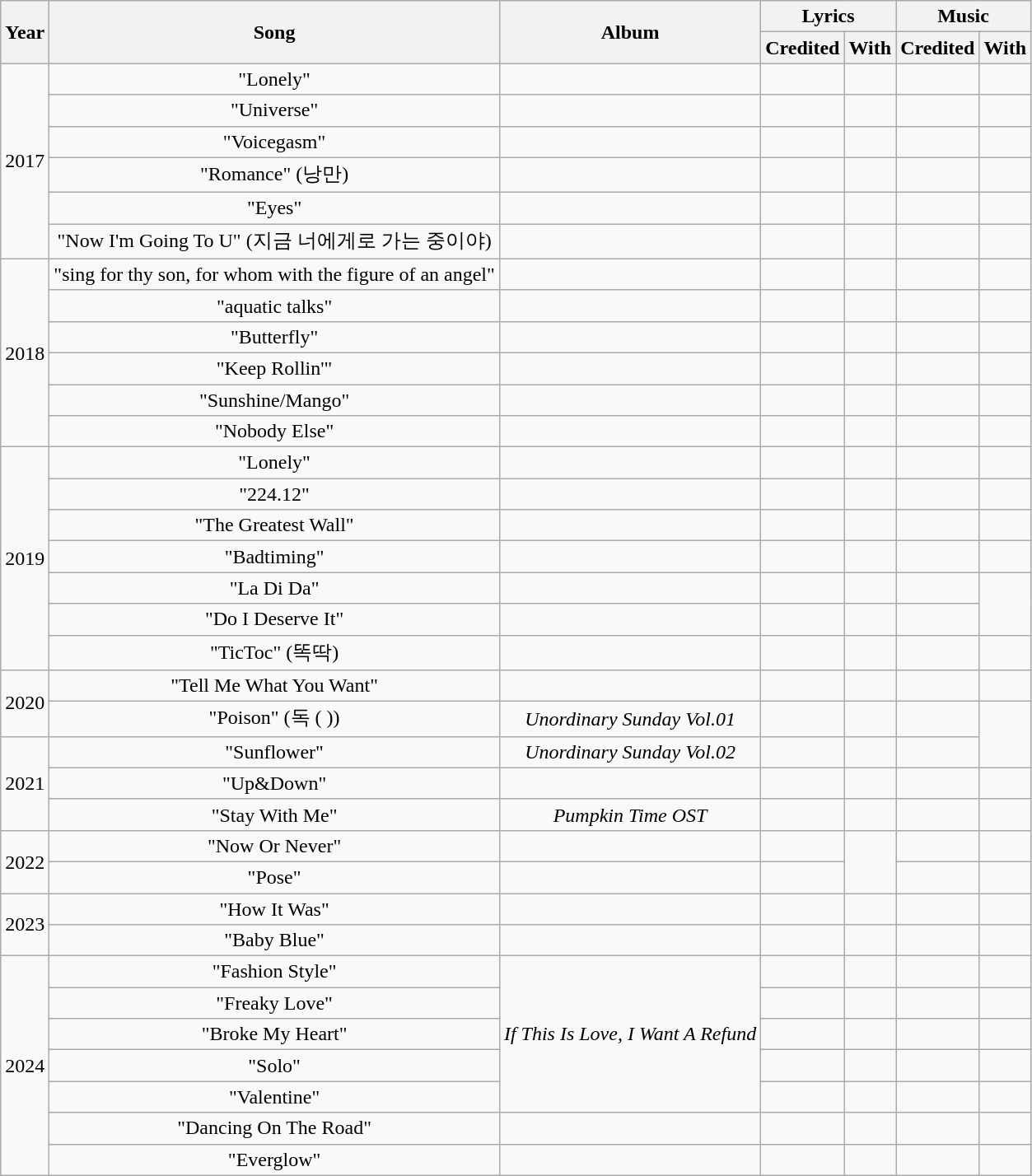<table class="wikitable" style="text-align:center;">
<tr>
<th rowspan="2">Year</th>
<th rowspan="2">Song</th>
<th rowspan="2">Album</th>
<th colspan="2">Lyrics</th>
<th colspan="2">Music</th>
</tr>
<tr>
<th>Credited</th>
<th>With</th>
<th>Credited</th>
<th>With</th>
</tr>
<tr>
<td rowspan="6">2017</td>
<td>"Lonely"</td>
<td></td>
<td></td>
<td></td>
<td></td>
<td></td>
</tr>
<tr>
<td>"Universe" </td>
<td></td>
<td></td>
<td></td>
<td></td>
<td></td>
</tr>
<tr>
<td>"Voicegasm"</td>
<td></td>
<td></td>
<td></td>
<td></td>
<td></td>
</tr>
<tr>
<td>"Romance" (낭만)<br></td>
<td></td>
<td></td>
<td></td>
<td></td>
<td></td>
</tr>
<tr>
<td>"Eyes" </td>
<td></td>
<td></td>
<td></td>
<td></td>
<td></td>
</tr>
<tr>
<td>"Now I'm Going To U" (지금 너에게로 가는 중이야) </td>
<td></td>
<td></td>
<td></td>
<td></td>
<td></td>
</tr>
<tr>
<td rowspan="6">2018</td>
<td>"sing for thy son, for whom with the figure of an angel"</td>
<td></td>
<td></td>
<td></td>
<td></td>
<td></td>
</tr>
<tr>
<td>"aquatic talks"<br></td>
<td></td>
<td></td>
<td></td>
<td></td>
<td></td>
</tr>
<tr>
<td>"Butterfly" </td>
<td></td>
<td></td>
<td></td>
<td></td>
<td></td>
</tr>
<tr>
<td>"Keep Rollin'"</td>
<td></td>
<td></td>
<td></td>
<td></td>
<td></td>
</tr>
<tr>
<td>"Sunshine/Mango" </td>
<td></td>
<td></td>
<td></td>
<td></td>
<td></td>
</tr>
<tr>
<td>"Nobody Else" </td>
<td></td>
<td></td>
<td></td>
<td></td>
<td></td>
</tr>
<tr>
<td rowspan="7">2019</td>
<td>"Lonely" </td>
<td></td>
<td></td>
<td></td>
<td></td>
<td></td>
</tr>
<tr>
<td>"224.12"</td>
<td></td>
<td></td>
<td></td>
<td></td>
<td></td>
</tr>
<tr>
<td>"The Greatest Wall"<br></td>
<td></td>
<td></td>
<td></td>
<td></td>
<td></td>
</tr>
<tr>
<td>"Badtiming"</td>
<td></td>
<td></td>
<td></td>
<td></td>
<td></td>
</tr>
<tr>
<td>"La Di Da"<br></td>
<td></td>
<td></td>
<td></td>
<td></td>
<td rowspan="2"></td>
</tr>
<tr>
<td>"Do I Deserve It"</td>
<td></td>
<td></td>
<td></td>
<td></td>
</tr>
<tr>
<td>"TicToc" (똑딱)<br></td>
<td></td>
<td></td>
<td></td>
<td></td>
<td></td>
</tr>
<tr>
<td rowspan="2">2020</td>
<td>"Tell Me What You Want"</td>
<td></td>
<td></td>
<td></td>
<td></td>
<td></td>
</tr>
<tr>
<td>"Poison" (독 ( )) <br></td>
<td><em>Unordinary Sunday Vol.01</em></td>
<td></td>
<td></td>
<td></td>
<td rowspan="2"></td>
</tr>
<tr>
<td rowspan="3">2021</td>
<td>"Sunflower"<br></td>
<td><em>Unordinary Sunday Vol.02</em></td>
<td></td>
<td></td>
<td></td>
</tr>
<tr>
<td>"Up&Down"<br></td>
<td></td>
<td></td>
<td></td>
<td></td>
<td></td>
</tr>
<tr>
<td>"Stay With Me"</td>
<td><em>Pumpkin Time OST</em></td>
<td></td>
<td></td>
<td></td>
<td></td>
</tr>
<tr>
<td rowspan="2">2022</td>
<td>"Now Or Never"<br></td>
<td></td>
<td></td>
<td rowspan="2"></td>
<td></td>
<td></td>
</tr>
<tr>
<td>"Pose"</td>
<td></td>
<td></td>
<td></td>
<td></td>
</tr>
<tr>
<td rowspan="2">2023</td>
<td>"How It Was"<br></td>
<td></td>
<td></td>
<td></td>
<td></td>
<td></td>
</tr>
<tr>
<td>"Baby Blue" </td>
<td></td>
<td></td>
<td></td>
<td></td>
<td></td>
</tr>
<tr>
<td rowspan="7">2024</td>
<td>"Fashion Style"</td>
<td rowspan="5"><em>If This Is Love, I Want A Refund</em></td>
<td></td>
<td></td>
<td></td>
<td></td>
</tr>
<tr>
<td>"Freaky Love"</td>
<td></td>
<td></td>
<td></td>
<td></td>
</tr>
<tr>
<td>"Broke My Heart"<br></td>
<td></td>
<td></td>
<td></td>
<td></td>
</tr>
<tr>
<td>"Solo"</td>
<td></td>
<td></td>
<td></td>
<td></td>
</tr>
<tr>
<td>"Valentine"</td>
<td></td>
<td></td>
<td></td>
<td></td>
</tr>
<tr>
<td>"Dancing On The Road"</td>
<td></td>
<td></td>
<td></td>
<td></td>
<td></td>
</tr>
<tr>
<td>"Everglow"</td>
<td></td>
<td></td>
<td></td>
<td></td>
<td></td>
</tr>
</table>
